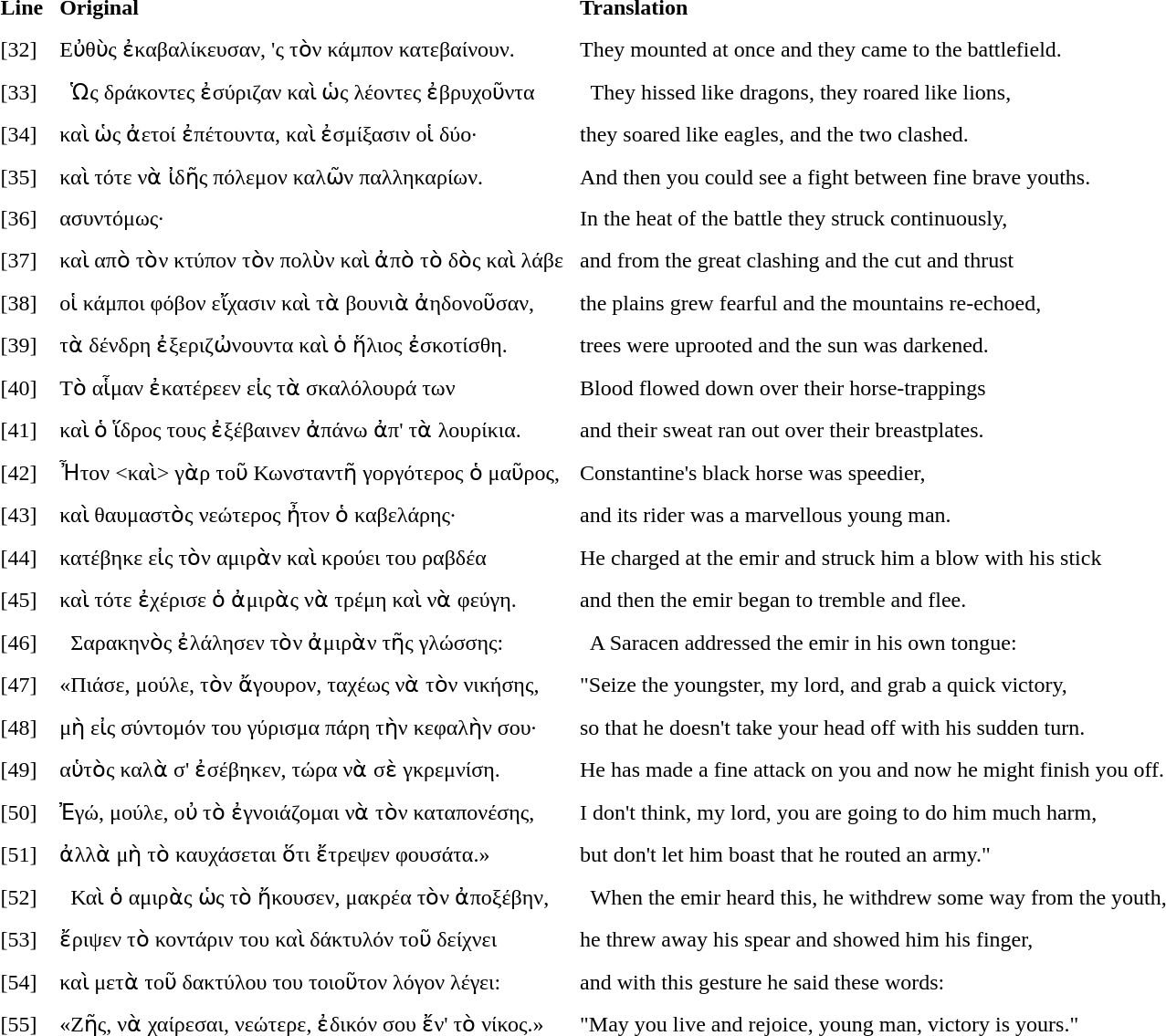<table cellspacing="10" style="white-space: nowrap;">
<tr>
<td><strong>Line</strong></td>
<td><strong>Original</strong></td>
<td><strong>Translation</strong></td>
</tr>
<tr>
<td>[32]</td>
<td>Εὐθὺς ἐκαβαλίκευσαν, 'ς τὸν κάμπον κατεβαίνουν.</td>
<td>They mounted at once and they came to the battlefield.</td>
</tr>
<tr>
<td>[33]</td>
<td>  Ὡς δράκοντες ἐσύριζαν καὶ ὡς λέοντες ἐβρυχοῦντα</td>
<td>  They hissed like dragons, they roared like lions,</td>
</tr>
<tr>
<td>[34]</td>
<td>καὶ ὡς ἀετοί ἐπέτουντα, καὶ ἐσμίξασιν οἱ δύο·</td>
<td>they soared like eagles, and the two clashed.</td>
</tr>
<tr>
<td>[35]</td>
<td>καὶ τότε νὰ ἰδῆς πόλεμον καλῶν παλληκαρίων.</td>
<td>And then you could see a fight between fine brave youths.</td>
</tr>
<tr>
<td>[36]</td>
<td>ασυντόμως·</td>
<td>In the heat of the battle they struck continuously,</td>
</tr>
<tr>
<td>[37]</td>
<td>καὶ απὸ τὸν κτύπον τὸν πολὺν καὶ ἀπὸ τὸ δὸς καὶ λάβε</td>
<td>and from the great clashing and the cut and thrust</td>
</tr>
<tr>
<td>[38]</td>
<td>οἱ κάμποι φόβον εἴχασιν καὶ τὰ βουνιὰ ἀηδονοῦσαν,</td>
<td>the plains grew fearful and the mountains re-echoed,</td>
</tr>
<tr>
<td>[39]</td>
<td>τὰ δένδρη ἐξεριζὠνουντα καὶ ὁ ἥλιος ἐσκοτίσθη.</td>
<td>trees were uprooted and the sun was darkened.</td>
</tr>
<tr>
<td>[40]</td>
<td>Tὸ αἷμαν ἐκατέρεεν εἰς τὰ σκαλόλουρά των</td>
<td>Blood flowed down over their horse-trappings</td>
</tr>
<tr>
<td>[41]</td>
<td>καὶ ὁ ἵδρος τους ἐξέβαινεν ἀπάνω ἀπ' τὰ λουρίκια.</td>
<td>and their sweat ran out over their breastplates.</td>
</tr>
<tr>
<td>[42]</td>
<td>Ἦτον <καὶ> γὰρ τοῦ Κωνσταντῆ γοργότερος ὁ μαῦρος,</td>
<td>Constantine's black horse was speedier,</td>
</tr>
<tr>
<td>[43]</td>
<td>καὶ θαυμαστὸς νεώτερος ἦτον ὁ καβελάρης·</td>
<td>and its rider was a marvellous young man.</td>
</tr>
<tr>
<td>[44]</td>
<td>κατέβηκε εἰς τὸν αμιρὰν καὶ κρούει του ραβδέα</td>
<td>He charged at the emir and struck him a blow with his stick</td>
</tr>
<tr>
<td>[45]</td>
<td>καὶ τότε ἐχέρισε ὁ ἀμιρὰς νὰ τρέμη καὶ νὰ φεύγη.</td>
<td>and then the emir began to tremble and flee.</td>
</tr>
<tr>
<td>[46]</td>
<td>  Σαρακηνὸς ἐλάλησεν τὸν ἀμιρὰν τῆς γλώσσης:</td>
<td>  A Saracen addressed the emir in his own tongue:</td>
</tr>
<tr>
<td>[47]</td>
<td>«Πιάσε, μούλε, τὸν ἄγουρον, ταχέως νὰ τὸν νικήσης,</td>
<td>"Seize the youngster, my lord, and grab a quick victory,</td>
</tr>
<tr>
<td>[48]</td>
<td>μὴ εἰς σύντομόν του γύρισμα πάρη τὴν κεφαλὴν σου·</td>
<td>so that he doesn't take your head off with his sudden turn.</td>
</tr>
<tr>
<td>[49]</td>
<td>αὑτὸς καλὰ σ' ἐσέβηκεν, τώρα νὰ σὲ γκρεμνίση.</td>
<td>He has made a fine attack on you and now he might finish you off.</td>
</tr>
<tr>
<td>[50]</td>
<td>Ἐγώ, μούλε, οὐ τὸ ἐγνοιάζομαι νὰ τὸν καταπονέσης,</td>
<td>I don't think, my lord, you are going to do him much harm,</td>
</tr>
<tr>
<td>[51]</td>
<td>ἀλλὰ μὴ τὸ καυχάσεται ὅτι ἔτρεψεν φουσάτα.»</td>
<td>but don't let him boast that he routed an army."</td>
</tr>
<tr>
<td>[52]</td>
<td>  Καὶ ὁ αμιρὰς ὡς τὸ ἤκουσεν, μακρέα τὸν ἀποξέβην,</td>
<td>  When the emir heard this, he withdrew some way from the youth,</td>
</tr>
<tr>
<td>[53]</td>
<td>ἔριψεν τὸ κοντάριν του καὶ δάκτυλόν τοῦ δείχνει</td>
<td>he threw away his spear and showed him his finger,</td>
</tr>
<tr>
<td>[54]</td>
<td>καὶ μετὰ τοῦ δακτύλου του τοιοῦτον λόγον λέγει:</td>
<td>and with this gesture he said these words:</td>
</tr>
<tr>
<td>[55]</td>
<td>«Ζῆς, νὰ χαίρεσαι, νεώτερε, ἐδικόν σου ἔν' τὸ νίκος.»</td>
<td>"May you live and rejoice, young man, victory is yours."</td>
</tr>
</table>
